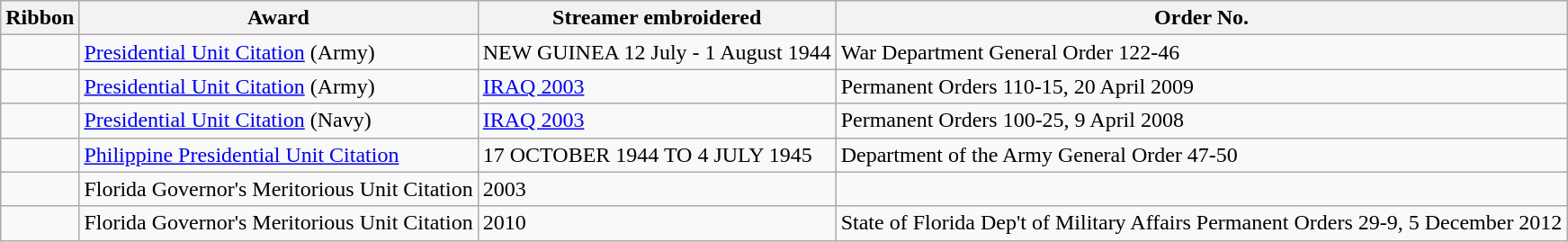<table class="wikitable">
<tr style="background:#efefef;">
<th>Ribbon</th>
<th>Award</th>
<th>Streamer embroidered</th>
<th>Order No.</th>
</tr>
<tr>
<td></td>
<td><a href='#'>Presidential Unit Citation</a> (Army)</td>
<td>NEW GUINEA 12 July - 1 August 1944</td>
<td>War Department General Order 122-46</td>
</tr>
<tr>
<td></td>
<td><a href='#'>Presidential Unit Citation</a> (Army)</td>
<td><a href='#'>IRAQ 2003</a></td>
<td>Permanent Orders 110-15, 20 April 2009</td>
</tr>
<tr>
<td></td>
<td><a href='#'>Presidential Unit Citation</a> (Navy)</td>
<td><a href='#'>IRAQ 2003</a></td>
<td>Permanent Orders 100-25, 9 April 2008</td>
</tr>
<tr>
<td></td>
<td><a href='#'>Philippine Presidential Unit Citation</a></td>
<td>17 OCTOBER 1944 TO 4 JULY 1945</td>
<td>Department of the Army General Order 47-50</td>
</tr>
<tr>
<td></td>
<td>Florida Governor's Meritorious Unit Citation</td>
<td>2003</td>
<td></td>
</tr>
<tr>
<td></td>
<td>Florida Governor's Meritorious Unit Citation</td>
<td>2010</td>
<td>State of Florida Dep't of Military Affairs Permanent Orders 29-9, 5 December 2012</td>
</tr>
</table>
